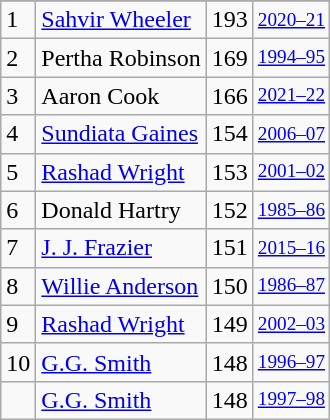<table class="wikitable">
<tr>
</tr>
<tr>
<td>1</td>
<td><a href='#'>Sahvir Wheeler</a></td>
<td>193</td>
<td style="font-size:80%;"><a href='#'>2020–21</a></td>
</tr>
<tr>
<td>2</td>
<td>Pertha Robinson</td>
<td>169</td>
<td style="font-size:80%;"><a href='#'>1994–95</a></td>
</tr>
<tr>
<td>3</td>
<td [Aaron Cook Jr.>Aaron Cook</td>
<td>166</td>
<td style="font-size:80%;"><a href='#'>2021–22</a></td>
</tr>
<tr>
<td>4</td>
<td><a href='#'>Sundiata Gaines</a></td>
<td>154</td>
<td style="font-size:80%;"><a href='#'>2006–07</a></td>
</tr>
<tr>
<td>5</td>
<td><a href='#'>Rashad Wright</a></td>
<td>153</td>
<td style="font-size:80%;"><a href='#'>2001–02</a></td>
</tr>
<tr>
<td>6</td>
<td>Donald Hartry</td>
<td>152</td>
<td style="font-size:80%;"><a href='#'>1985–86</a></td>
</tr>
<tr>
<td>7</td>
<td><a href='#'>J. J. Frazier</a></td>
<td>151</td>
<td style="font-size:80%;"><a href='#'>2015–16</a></td>
</tr>
<tr>
<td>8</td>
<td><a href='#'>Willie Anderson</a></td>
<td>150</td>
<td style="font-size:80%;"><a href='#'>1986–87</a></td>
</tr>
<tr>
<td>9</td>
<td><a href='#'>Rashad Wright</a></td>
<td>149</td>
<td style="font-size:80%;"><a href='#'>2002–03</a></td>
</tr>
<tr>
<td>10</td>
<td><a href='#'>G.G. Smith</a></td>
<td>148</td>
<td style="font-size:80%;"><a href='#'>1996–97</a></td>
</tr>
<tr>
<td></td>
<td><a href='#'>G.G. Smith</a></td>
<td>148</td>
<td style="font-size:80%;"><a href='#'>1997–98</a></td>
</tr>
</table>
